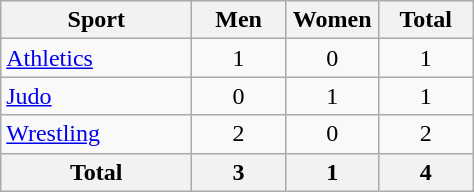<table class="wikitable sortable" style="text-align:center;">
<tr>
<th width=120>Sport</th>
<th width=55>Men</th>
<th width=55>Women</th>
<th width=55>Total</th>
</tr>
<tr>
<td align=left><a href='#'>Athletics</a></td>
<td>1</td>
<td>0</td>
<td>1</td>
</tr>
<tr>
<td align=left><a href='#'>Judo</a></td>
<td>0</td>
<td>1</td>
<td>1</td>
</tr>
<tr>
<td align=left><a href='#'>Wrestling</a></td>
<td>2</td>
<td>0</td>
<td>2</td>
</tr>
<tr>
<th>Total</th>
<th>3</th>
<th>1</th>
<th>4</th>
</tr>
</table>
